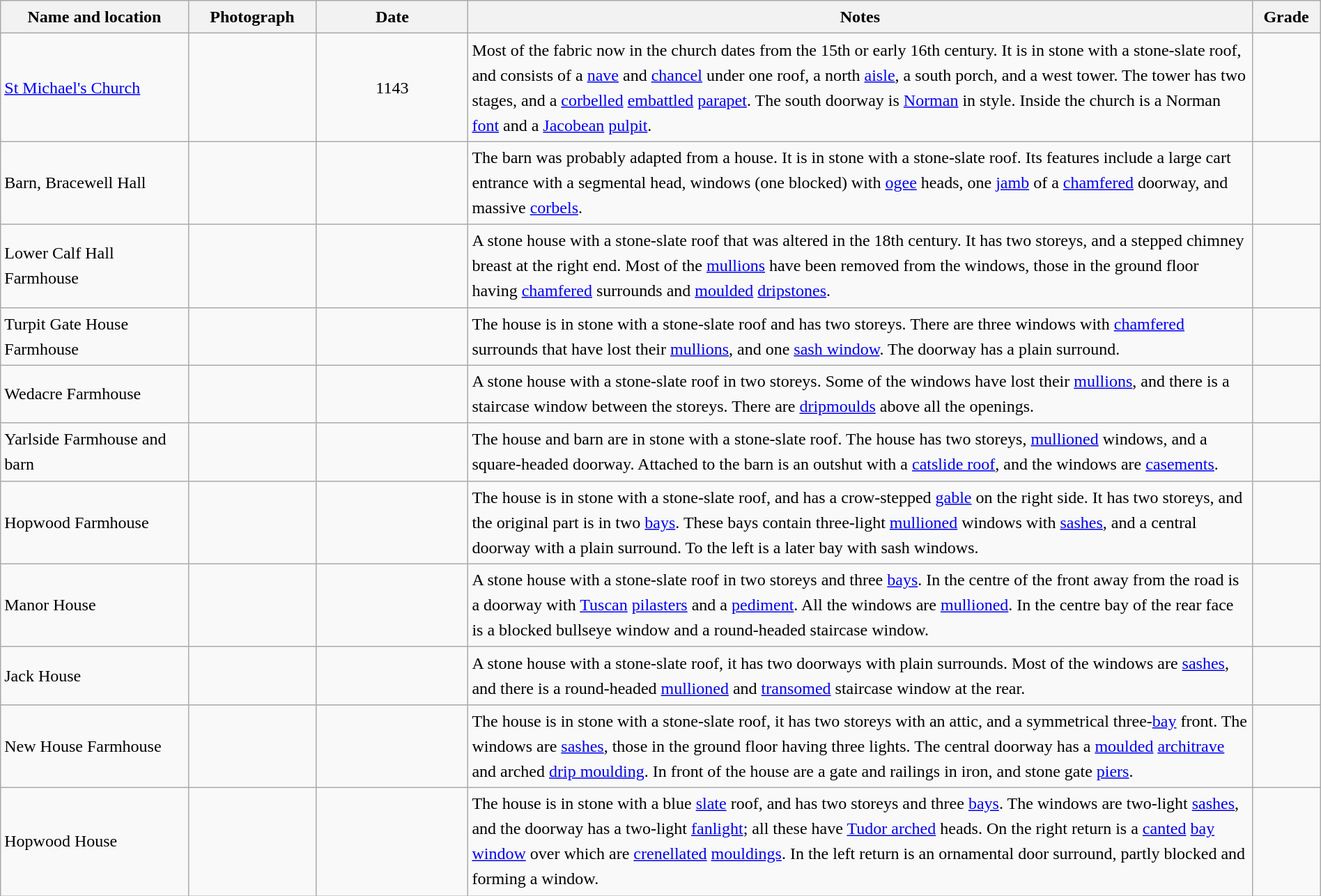<table class="wikitable sortable plainrowheaders" style="width:100%;border:0px;text-align:left;line-height:150%;">
<tr>
<th scope="col"  style="width:150px">Name and location</th>
<th scope="col"  style="width:100px" class="unsortable">Photograph</th>
<th scope="col"  style="width:120px">Date</th>
<th scope="col"  style="width:650px" class="unsortable">Notes</th>
<th scope="col"  style="width:50px">Grade</th>
</tr>
<tr>
<td><a href='#'>St Michael's Church</a><br><small></small></td>
<td></td>
<td align="center">1143</td>
<td>Most of the fabric now in the church dates from the 15th or early 16th century.  It is in stone with a stone-slate roof, and consists of a <a href='#'>nave</a> and <a href='#'>chancel</a> under one roof, a north <a href='#'>aisle</a>, a south porch, and a west tower.  The tower has two stages, and a <a href='#'>corbelled</a> <a href='#'>embattled</a> <a href='#'>parapet</a>.  The south doorway is <a href='#'>Norman</a> in style.  Inside the church is a Norman <a href='#'>font</a> and a <a href='#'>Jacobean</a> <a href='#'>pulpit</a>.</td>
<td align="center" ></td>
</tr>
<tr>
<td>Barn, Bracewell Hall<br><small></small></td>
<td></td>
<td align="center"></td>
<td>The barn was probably adapted from a house.  It is in stone with a stone-slate roof.  Its features include a large cart entrance with a segmental head, windows (one blocked) with <a href='#'>ogee</a> heads, one <a href='#'>jamb</a> of a <a href='#'>chamfered</a> doorway, and massive <a href='#'>corbels</a>.</td>
<td align="center" ></td>
</tr>
<tr>
<td>Lower Calf Hall Farmhouse<br><small></small></td>
<td></td>
<td align="center"></td>
<td>A stone house with a stone-slate roof that was altered in the 18th century.  It has two storeys, and a stepped chimney breast at the right end.  Most of the <a href='#'>mullions</a> have been removed from the windows, those in the ground floor having <a href='#'>chamfered</a> surrounds and <a href='#'>moulded</a> <a href='#'>dripstones</a>.</td>
<td align="center" ></td>
</tr>
<tr>
<td>Turpit Gate House Farmhouse<br><small></small></td>
<td></td>
<td align="center"></td>
<td>The house is in stone with a stone-slate roof and has two storeys.  There are three windows with <a href='#'>chamfered</a> surrounds that have lost their <a href='#'>mullions</a>, and one <a href='#'>sash window</a>.  The doorway has a plain surround.</td>
<td align="center" ></td>
</tr>
<tr>
<td>Wedacre Farmhouse<br><small></small></td>
<td></td>
<td align="center"></td>
<td>A stone house with a stone-slate roof in two storeys.  Some of the windows have lost their <a href='#'>mullions</a>, and there is a staircase window between the storeys.  There are <a href='#'>dripmoulds</a> above all the openings.</td>
<td align="center" ></td>
</tr>
<tr>
<td>Yarlside Farmhouse and barn<br><small></small></td>
<td></td>
<td align="center"></td>
<td>The house and barn are in stone with a stone-slate roof.  The house has two storeys, <a href='#'>mullioned</a> windows, and a square-headed doorway.  Attached to the barn is an outshut with a <a href='#'>catslide roof</a>, and the windows are <a href='#'>casements</a>.</td>
<td align="center" ></td>
</tr>
<tr>
<td>Hopwood Farmhouse<br><small></small></td>
<td></td>
<td align="center"></td>
<td>The house is in stone with a stone-slate roof, and has a crow-stepped <a href='#'>gable</a> on the right side.  It has two storeys, and the original part is in two <a href='#'>bays</a>.   These bays contain three-light <a href='#'>mullioned</a> windows with <a href='#'>sashes</a>, and a central doorway with a plain surround.  To the left is a later bay with sash windows.</td>
<td align="center" ></td>
</tr>
<tr>
<td>Manor House<br><small></small></td>
<td></td>
<td align="center"></td>
<td>A stone house with a stone-slate roof in two storeys and three <a href='#'>bays</a>.  In the centre of the front away from the road is a doorway with <a href='#'>Tuscan</a> <a href='#'>pilasters</a> and a <a href='#'>pediment</a>.  All the windows are <a href='#'>mullioned</a>.  In the centre bay of the rear face is a blocked bullseye window and a round-headed staircase window.</td>
<td align="center" ></td>
</tr>
<tr>
<td>Jack House<br><small></small></td>
<td></td>
<td align="center"></td>
<td>A stone house with a stone-slate roof, it has two doorways with plain surrounds.  Most of the windows are <a href='#'>sashes</a>, and there is a round-headed <a href='#'>mullioned</a> and <a href='#'>transomed</a> staircase window at the rear.</td>
<td align="center" ></td>
</tr>
<tr>
<td>New House Farmhouse<br><small></small></td>
<td></td>
<td align="center"></td>
<td>The house is in stone with a stone-slate roof, it has two storeys with an attic, and a symmetrical three-<a href='#'>bay</a> front.  The windows are <a href='#'>sashes</a>, those in the ground floor having three lights.  The central doorway has a <a href='#'>moulded</a> <a href='#'>architrave</a> and arched <a href='#'>drip moulding</a>.  In front of the house are a gate and railings in iron, and stone gate <a href='#'>piers</a>.</td>
<td align="center" ></td>
</tr>
<tr>
<td>Hopwood House<br><small></small></td>
<td></td>
<td align="center"></td>
<td>The house is in stone with a blue <a href='#'>slate</a> roof, and has two storeys and three <a href='#'>bays</a>.  The windows are two-light <a href='#'>sashes</a>, and the doorway has a two-light <a href='#'>fanlight</a>; all these have <a href='#'>Tudor arched</a> heads.  On the right return is a <a href='#'>canted</a> <a href='#'>bay window</a> over which are <a href='#'>crenellated</a> <a href='#'>mouldings</a>.  In the left return is an ornamental door surround, partly blocked and forming a window.</td>
<td align="center" ></td>
</tr>
<tr>
</tr>
</table>
